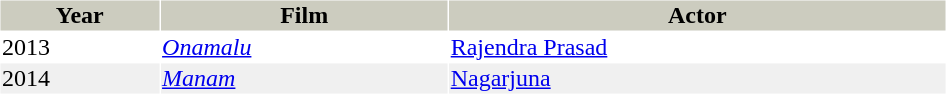<table cellspacing="1" cellpadding="1" border="0" style="width:50%;">
<tr style="background:#ccccbf;">
<th>Year</th>
<th>Film</th>
<th>Actor</th>
</tr>
<tr>
<td>2013</td>
<td><em><a href='#'>Onamalu</a></em></td>
<td><a href='#'>Rajendra Prasad</a></td>
</tr>
<tr style="background:#f0f0f0;">
<td>2014</td>
<td><em><a href='#'>Manam</a></em></td>
<td><a href='#'>Nagarjuna</a></td>
</tr>
</table>
